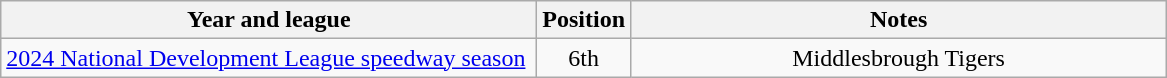<table class="wikitable">
<tr>
<th width=350>Year and league</th>
<th width=50>Position</th>
<th width=350>Notes</th>
</tr>
<tr align=center>
<td align="left"><a href='#'>2024 National Development League speedway season</a></td>
<td>6th</td>
<td>Middlesbrough Tigers</td>
</tr>
</table>
